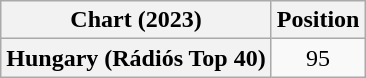<table class="wikitable plainrowheaders" style="text-align:center">
<tr>
<th scope="col">Chart (2023)</th>
<th scope="col">Position</th>
</tr>
<tr>
<th scope="row">Hungary (Rádiós Top 40)</th>
<td>95</td>
</tr>
</table>
